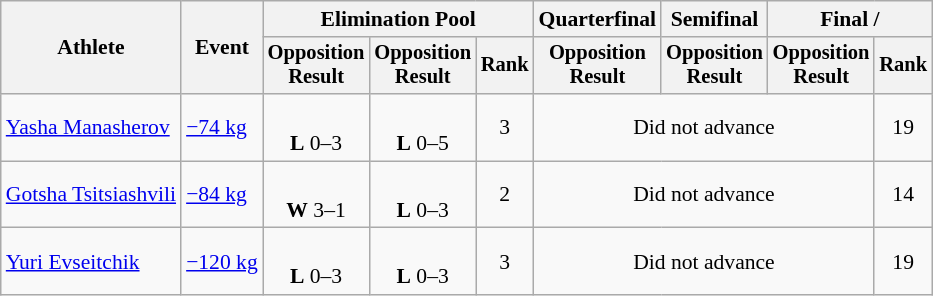<table class="wikitable" style="font-size:90%">
<tr>
<th rowspan="2">Athlete</th>
<th rowspan="2">Event</th>
<th colspan=3>Elimination Pool</th>
<th>Quarterfinal</th>
<th>Semifinal</th>
<th colspan=2>Final / </th>
</tr>
<tr style="font-size: 95%">
<th>Opposition<br>Result</th>
<th>Opposition<br>Result</th>
<th>Rank</th>
<th>Opposition<br>Result</th>
<th>Opposition<br>Result</th>
<th>Opposition<br>Result</th>
<th>Rank</th>
</tr>
<tr align=center>
<td align=left><a href='#'>Yasha Manasherov</a></td>
<td align=left><a href='#'>−74 kg</a></td>
<td><br><strong>L</strong> 0–3 <sup></sup></td>
<td><br><strong>L</strong> 0–5 <sup></sup></td>
<td>3</td>
<td colspan=3>Did not advance</td>
<td>19</td>
</tr>
<tr align=center>
<td align=left><a href='#'>Gotsha Tsitsiashvili</a></td>
<td align=left><a href='#'>−84 kg</a></td>
<td><br><strong>W</strong> 3–1 <sup></sup></td>
<td><br><strong>L</strong> 0–3 <sup></sup></td>
<td>2</td>
<td colspan=3>Did not advance</td>
<td>14</td>
</tr>
<tr align=center>
<td align=left><a href='#'>Yuri Evseitchik</a></td>
<td align=left><a href='#'>−120 kg</a></td>
<td><br><strong>L</strong> 0–3 <sup></sup></td>
<td><br><strong>L</strong> 0–3 <sup></sup></td>
<td>3</td>
<td colspan=3>Did not advance</td>
<td>19</td>
</tr>
</table>
